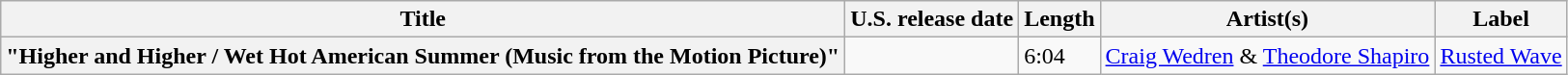<table class="wikitable" style="text-align: center;">
<tr>
<th scope="col">Title</th>
<th scope="col">U.S. release date</th>
<th scope="col">Length</th>
<th scope="col">Artist(s)</th>
<th scope="col">Label</th>
</tr>
<tr>
<th scope="row" style="text-align: left;">"Higher and Higher / Wet Hot American Summer (Music from the Motion Picture)"</th>
<td style="text-align: left;"></td>
<td style="text-align: left;">6:04</td>
<td><a href='#'>Craig Wedren</a> & <a href='#'>Theodore Shapiro</a></td>
<td><a href='#'>Rusted Wave</a></td>
</tr>
</table>
